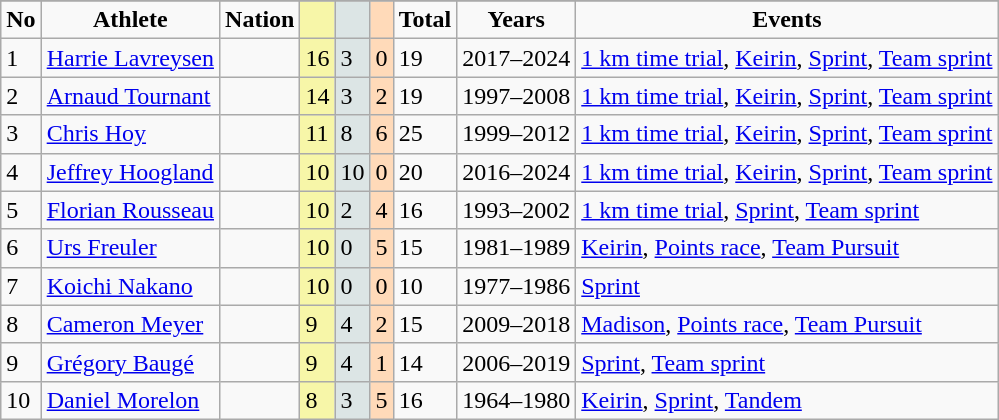<table class="wikitable">
<tr style="background:#efefef;">
</tr>
<tr align="center">
<td><strong>No</strong></td>
<td><strong>Athlete</strong></td>
<td><strong>Nation</strong></td>
<td bgcolor="#f7f6a8"></td>
<td bgcolor="#dce5e5"></td>
<td bgcolor="#ffdab9"></td>
<td><strong>Total</strong></td>
<td><strong>Years</strong></td>
<td><strong>Events</strong></td>
</tr>
<tr>
<td>1</td>
<td><a href='#'>Harrie Lavreysen</a></td>
<td></td>
<td style="background:#F7F6A8;">16</td>
<td style="background:#DCE5E5;">3</td>
<td style="background:#FFDAB9;">0</td>
<td>19</td>
<td>2017–2024</td>
<td><a href='#'>1 km time trial</a>, <a href='#'>Keirin</a>, <a href='#'>Sprint</a>, <a href='#'>Team sprint</a></td>
</tr>
<tr>
<td>2</td>
<td><a href='#'>Arnaud Tournant</a></td>
<td></td>
<td style="background:#F7F6A8;">14</td>
<td style="background:#DCE5E5;">3</td>
<td style="background:#FFDAB9;">2</td>
<td>19</td>
<td>1997–2008</td>
<td><a href='#'>1 km time trial</a>, <a href='#'>Keirin</a>, <a href='#'>Sprint</a>, <a href='#'>Team sprint</a></td>
</tr>
<tr>
<td>3</td>
<td><a href='#'>Chris Hoy</a></td>
<td></td>
<td style="background:#F7F6A8;">11</td>
<td style="background:#DCE5E5;">8</td>
<td style="background:#FFDAB9;">6</td>
<td>25</td>
<td>1999–2012</td>
<td><a href='#'>1 km time trial</a>, <a href='#'>Keirin</a>, <a href='#'>Sprint</a>, <a href='#'>Team sprint</a></td>
</tr>
<tr>
<td>4</td>
<td><a href='#'>Jeffrey Hoogland</a></td>
<td></td>
<td style="background:#F7F6A8;">10</td>
<td style="background:#DCE5E5;">10</td>
<td style="background:#FFDAB9;">0</td>
<td>20</td>
<td>2016–2024</td>
<td><a href='#'>1 km time trial</a>, <a href='#'>Keirin</a>, <a href='#'>Sprint</a>, <a href='#'>Team sprint</a></td>
</tr>
<tr>
<td>5</td>
<td><a href='#'>Florian Rousseau</a></td>
<td></td>
<td style="background:#F7F6A8;">10</td>
<td style="background:#DCE5E5;">2</td>
<td style="background:#FFDAB9;">4</td>
<td>16</td>
<td>1993–2002</td>
<td><a href='#'>1 km time trial</a>, <a href='#'>Sprint</a>, <a href='#'>Team sprint</a></td>
</tr>
<tr>
<td>6</td>
<td><a href='#'>Urs Freuler</a></td>
<td></td>
<td style="background:#F7F6A8;">10</td>
<td style="background:#DCE5E5;">0</td>
<td style="background:#FFDAB9;">5</td>
<td>15</td>
<td>1981–1989</td>
<td><a href='#'>Keirin</a>, <a href='#'>Points race</a>, <a href='#'>Team Pursuit</a></td>
</tr>
<tr>
<td>7</td>
<td><a href='#'>Koichi Nakano</a></td>
<td></td>
<td style="background:#F7F6A8;">10</td>
<td style="background:#DCE5E5;">0</td>
<td style="background:#FFDAB9;">0</td>
<td>10</td>
<td>1977–1986</td>
<td><a href='#'>Sprint</a></td>
</tr>
<tr>
<td>8</td>
<td><a href='#'>Cameron Meyer</a></td>
<td></td>
<td style="background:#F7F6A8;">9</td>
<td style="background:#DCE5E5;">4</td>
<td style="background:#FFDAB9;">2</td>
<td>15</td>
<td>2009–2018</td>
<td><a href='#'>Madison</a>, <a href='#'>Points race</a>, <a href='#'>Team Pursuit</a></td>
</tr>
<tr>
<td>9</td>
<td><a href='#'>Grégory Baugé</a></td>
<td></td>
<td style="background:#F7F6A8;">9</td>
<td style="background:#DCE5E5;">4</td>
<td style="background:#FFDAB9;">1</td>
<td>14</td>
<td>2006–2019</td>
<td><a href='#'>Sprint</a>, <a href='#'>Team sprint</a></td>
</tr>
<tr>
<td>10</td>
<td><a href='#'>Daniel Morelon</a></td>
<td></td>
<td style="background:#F7F6A8;">8</td>
<td style="background:#DCE5E5;">3</td>
<td style="background:#FFDAB9;">5</td>
<td>16</td>
<td>1964–1980</td>
<td><a href='#'>Keirin</a>, <a href='#'>Sprint</a>, <a href='#'>Tandem</a></td>
</tr>
</table>
